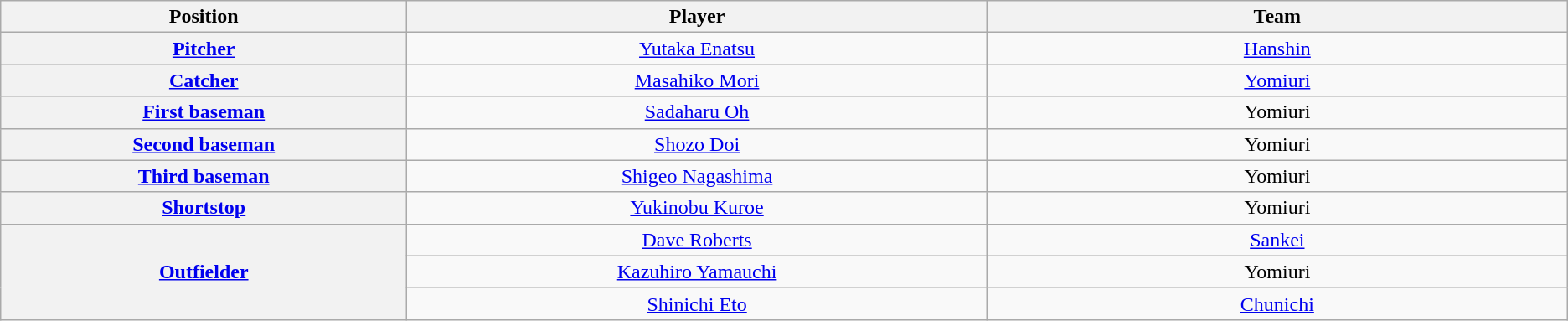<table class="wikitable" style="text-align:center;">
<tr>
<th scope="col" width="7%">Position</th>
<th scope="col" width="10%">Player</th>
<th scope="col" width="10%">Team</th>
</tr>
<tr>
<th scope="row" style="text-align:center;"><a href='#'>Pitcher</a></th>
<td><a href='#'>Yutaka Enatsu</a></td>
<td><a href='#'>Hanshin</a></td>
</tr>
<tr>
<th scope="row" style="text-align:center;"><a href='#'>Catcher</a></th>
<td><a href='#'>Masahiko Mori</a></td>
<td><a href='#'>Yomiuri</a></td>
</tr>
<tr>
<th scope="row" style="text-align:center;"><a href='#'>First baseman</a></th>
<td><a href='#'>Sadaharu Oh</a></td>
<td>Yomiuri</td>
</tr>
<tr>
<th scope="row" style="text-align:center;"><a href='#'>Second baseman</a></th>
<td><a href='#'>Shozo Doi</a></td>
<td>Yomiuri</td>
</tr>
<tr>
<th scope="row" style="text-align:center;"><a href='#'>Third baseman</a></th>
<td><a href='#'>Shigeo Nagashima</a></td>
<td>Yomiuri</td>
</tr>
<tr>
<th scope="row" style="text-align:center;"><a href='#'>Shortstop</a></th>
<td><a href='#'>Yukinobu Kuroe</a></td>
<td>Yomiuri</td>
</tr>
<tr>
<th scope="row" style="text-align:center;" rowspan=3><a href='#'>Outfielder</a></th>
<td><a href='#'>Dave Roberts</a></td>
<td><a href='#'>Sankei</a></td>
</tr>
<tr>
<td><a href='#'>Kazuhiro Yamauchi</a></td>
<td>Yomiuri</td>
</tr>
<tr>
<td><a href='#'>Shinichi Eto</a></td>
<td><a href='#'>Chunichi</a></td>
</tr>
</table>
